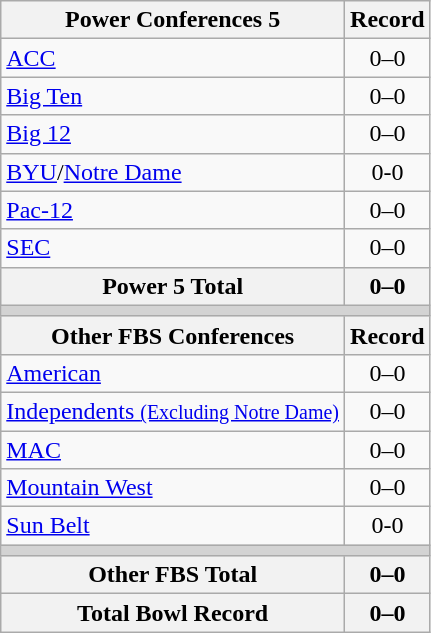<table class="wikitable">
<tr>
<th>Power Conferences 5</th>
<th>Record</th>
</tr>
<tr>
<td><a href='#'>ACC</a></td>
<td align=center>0–0</td>
</tr>
<tr>
<td><a href='#'>Big Ten</a></td>
<td align=center>0–0</td>
</tr>
<tr>
<td><a href='#'>Big 12</a></td>
<td align=center>0–0</td>
</tr>
<tr>
<td><a href='#'>BYU</a>/<a href='#'>Notre Dame</a></td>
<td align=center>0-0</td>
</tr>
<tr>
<td><a href='#'>Pac-12</a></td>
<td align=center>0–0</td>
</tr>
<tr>
<td><a href='#'>SEC</a></td>
<td align=center>0–0</td>
</tr>
<tr>
<th>Power 5 Total</th>
<th>0–0</th>
</tr>
<tr>
<th colspan="2" style="background:lightgrey;"></th>
</tr>
<tr>
<th>Other FBS Conferences</th>
<th>Record</th>
</tr>
<tr>
<td><a href='#'>American</a></td>
<td align=center>0–0</td>
</tr>
<tr>
<td><a href='#'>Independents <small>(Excluding Notre Dame)</small></a></td>
<td align=center>0–0</td>
</tr>
<tr>
<td><a href='#'>MAC</a></td>
<td align=center>0–0</td>
</tr>
<tr>
<td><a href='#'>Mountain West</a></td>
<td align=center>0–0</td>
</tr>
<tr>
<td><a href='#'>Sun Belt</a></td>
<td align=center>0-0</td>
</tr>
<tr>
<th colspan="2" style="background:lightgrey;"></th>
</tr>
<tr>
<th>Other FBS Total</th>
<th>0–0</th>
</tr>
<tr>
<th>Total Bowl Record</th>
<th>0–0</th>
</tr>
</table>
